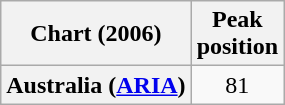<table class="wikitable plainrowheaders" style="text-align:center">
<tr>
<th scope="col">Chart (2006)</th>
<th scope="col">Peak<br>position</th>
</tr>
<tr>
<th scope="row">Australia (<a href='#'>ARIA</a>)</th>
<td>81</td>
</tr>
</table>
